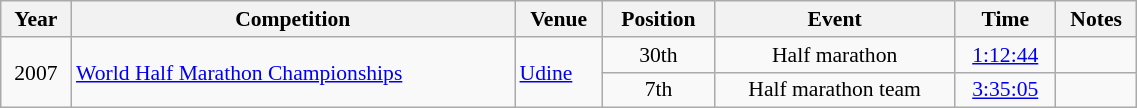<table class="wikitable" width=60% style="font-size:90%; text-align:center;">
<tr>
<th>Year</th>
<th>Competition</th>
<th>Venue</th>
<th>Position</th>
<th>Event</th>
<th>Time</th>
<th>Notes</th>
</tr>
<tr>
<td rowspan=2>2007</td>
<td rowspan=2 align=left><a href='#'>World Half Marathon Championships</a></td>
<td rowspan=2 align=left> <a href='#'>Udine</a></td>
<td>30th</td>
<td>Half marathon</td>
<td><a href='#'>1:12:44</a></td>
<td></td>
</tr>
<tr>
<td>7th</td>
<td>Half marathon team</td>
<td><a href='#'>3:35:05</a></td>
<td></td>
</tr>
</table>
